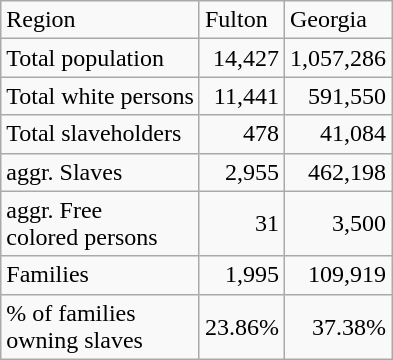<table class="wikitable floatright ">
<tr>
<td>Region</td>
<td>Fulton</td>
<td>Georgia</td>
</tr>
<tr>
<td>Total population</td>
<td style="text-align: right;">14,427</td>
<td style="text-align: right;">1,057,286</td>
</tr>
<tr>
<td>Total white persons</td>
<td style="text-align: right;">11,441</td>
<td style="text-align: right;">591,550</td>
</tr>
<tr>
<td>Total slaveholders</td>
<td style="text-align: right;">478</td>
<td style="text-align: right;">41,084</td>
</tr>
<tr>
<td>aggr. Slaves</td>
<td style="text-align: right;">2,955</td>
<td style="text-align: right;">462,198</td>
</tr>
<tr>
<td>aggr. Free<br>colored persons</td>
<td style="text-align: right;">31</td>
<td style="text-align: right;">3,500</td>
</tr>
<tr>
<td>Families</td>
<td style="text-align: right;">1,995</td>
<td style="text-align: right;">109,919</td>
</tr>
<tr>
<td>% of families<br>owning slaves</td>
<td style="text-align: right;">23.86%</td>
<td style="text-align: right;">37.38%</td>
</tr>
</table>
